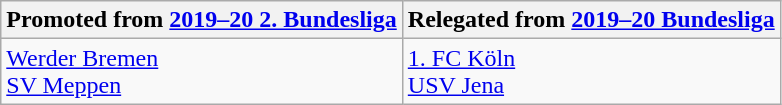<table class="wikitable">
<tr>
<th>Promoted from <a href='#'>2019–20 2. Bundesliga</a></th>
<th>Relegated from <a href='#'>2019–20 Bundesliga</a></th>
</tr>
<tr>
<td><a href='#'>Werder Bremen</a><br><a href='#'>SV Meppen</a></td>
<td><a href='#'>1. FC Köln</a><br><a href='#'>USV Jena</a></td>
</tr>
</table>
